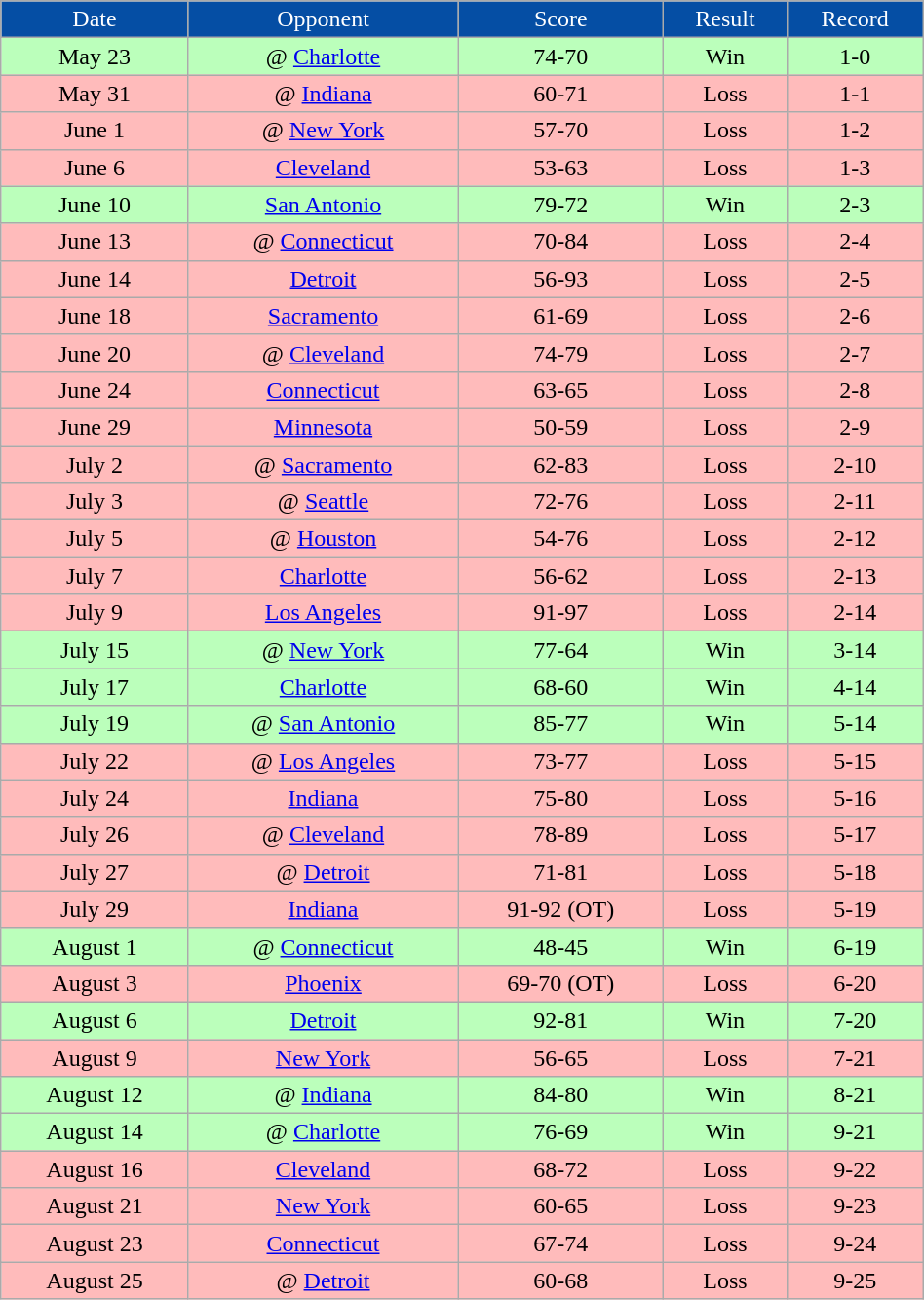<table class="wikitable" width="50%">
<tr align="center" style="background:#054EA4; color:white;">
<td>Date</td>
<td>Opponent</td>
<td>Score</td>
<td>Result</td>
<td>Record</td>
</tr>
<tr align="center" bgcolor="bbffbb">
<td>May 23</td>
<td>@ <a href='#'>Charlotte</a></td>
<td>74-70</td>
<td>Win</td>
<td>1-0</td>
</tr>
<tr align="center" bgcolor="ffbbbb">
<td>May 31</td>
<td>@ <a href='#'>Indiana</a></td>
<td>60-71</td>
<td>Loss</td>
<td>1-1</td>
</tr>
<tr align="center" bgcolor="ffbbbb">
<td>June 1</td>
<td>@ <a href='#'>New York</a></td>
<td>57-70</td>
<td>Loss</td>
<td>1-2</td>
</tr>
<tr align="center" bgcolor="ffbbbb">
<td>June 6</td>
<td><a href='#'>Cleveland</a></td>
<td>53-63</td>
<td>Loss</td>
<td>1-3</td>
</tr>
<tr align="center" bgcolor="bbffbb">
<td>June 10</td>
<td><a href='#'>San Antonio</a></td>
<td>79-72</td>
<td>Win</td>
<td>2-3</td>
</tr>
<tr align="center" bgcolor="ffbbbb">
<td>June 13</td>
<td>@ <a href='#'>Connecticut</a></td>
<td>70-84</td>
<td>Loss</td>
<td>2-4</td>
</tr>
<tr align="center" bgcolor="ffbbbb">
<td>June 14</td>
<td><a href='#'>Detroit</a></td>
<td>56-93</td>
<td>Loss</td>
<td>2-5</td>
</tr>
<tr align="center" bgcolor="ffbbbb">
<td>June 18</td>
<td><a href='#'>Sacramento</a></td>
<td>61-69</td>
<td>Loss</td>
<td>2-6</td>
</tr>
<tr align="center" bgcolor="ffbbbb">
<td>June 20</td>
<td>@ <a href='#'>Cleveland</a></td>
<td>74-79</td>
<td>Loss</td>
<td>2-7</td>
</tr>
<tr align="center" bgcolor="ffbbbb">
<td>June 24</td>
<td><a href='#'>Connecticut</a></td>
<td>63-65</td>
<td>Loss</td>
<td>2-8</td>
</tr>
<tr align="center" bgcolor="ffbbbb">
<td>June 29</td>
<td><a href='#'>Minnesota</a></td>
<td>50-59</td>
<td>Loss</td>
<td>2-9</td>
</tr>
<tr align="center" bgcolor="ffbbbb">
<td>July 2</td>
<td>@ <a href='#'>Sacramento</a></td>
<td>62-83</td>
<td>Loss</td>
<td>2-10</td>
</tr>
<tr align="center" bgcolor="ffbbbb">
<td>July 3</td>
<td>@ <a href='#'>Seattle</a></td>
<td>72-76</td>
<td>Loss</td>
<td>2-11</td>
</tr>
<tr align="center" bgcolor="ffbbbb">
<td>July 5</td>
<td>@ <a href='#'>Houston</a></td>
<td>54-76</td>
<td>Loss</td>
<td>2-12</td>
</tr>
<tr align="center" bgcolor="ffbbbb">
<td>July 7</td>
<td><a href='#'>Charlotte</a></td>
<td>56-62</td>
<td>Loss</td>
<td>2-13</td>
</tr>
<tr align="center" bgcolor="ffbbbb">
<td>July 9</td>
<td><a href='#'>Los Angeles</a></td>
<td>91-97</td>
<td>Loss</td>
<td>2-14</td>
</tr>
<tr align="center" bgcolor="bbffbb">
<td>July 15</td>
<td>@ <a href='#'>New York</a></td>
<td>77-64</td>
<td>Win</td>
<td>3-14</td>
</tr>
<tr align="center" bgcolor="bbffbb">
<td>July 17</td>
<td><a href='#'>Charlotte</a></td>
<td>68-60</td>
<td>Win</td>
<td>4-14</td>
</tr>
<tr align="center" bgcolor="bbffbb">
<td>July 19</td>
<td>@ <a href='#'>San Antonio</a></td>
<td>85-77</td>
<td>Win</td>
<td>5-14</td>
</tr>
<tr align="center" bgcolor="ffbbbb">
<td>July 22</td>
<td>@ <a href='#'>Los Angeles</a></td>
<td>73-77</td>
<td>Loss</td>
<td>5-15</td>
</tr>
<tr align="center" bgcolor="ffbbbb">
<td>July 24</td>
<td><a href='#'>Indiana</a></td>
<td>75-80</td>
<td>Loss</td>
<td>5-16</td>
</tr>
<tr align="center" bgcolor="ffbbbb">
<td>July 26</td>
<td>@ <a href='#'>Cleveland</a></td>
<td>78-89</td>
<td>Loss</td>
<td>5-17</td>
</tr>
<tr align="center" bgcolor="ffbbbb">
<td>July 27</td>
<td>@ <a href='#'>Detroit</a></td>
<td>71-81</td>
<td>Loss</td>
<td>5-18</td>
</tr>
<tr align="center" bgcolor="ffbbbb">
<td>July 29</td>
<td><a href='#'>Indiana</a></td>
<td>91-92 (OT)</td>
<td>Loss</td>
<td>5-19</td>
</tr>
<tr align="center" bgcolor="bbffbb">
<td>August 1</td>
<td>@ <a href='#'>Connecticut</a></td>
<td>48-45</td>
<td>Win</td>
<td>6-19</td>
</tr>
<tr align="center" bgcolor="ffbbbb">
<td>August 3</td>
<td><a href='#'>Phoenix</a></td>
<td>69-70 (OT)</td>
<td>Loss</td>
<td>6-20</td>
</tr>
<tr align="center" bgcolor="bbffbb">
<td>August 6</td>
<td><a href='#'>Detroit</a></td>
<td>92-81</td>
<td>Win</td>
<td>7-20</td>
</tr>
<tr align="center" bgcolor="ffbbbb">
<td>August 9</td>
<td><a href='#'>New York</a></td>
<td>56-65</td>
<td>Loss</td>
<td>7-21</td>
</tr>
<tr align="center" bgcolor="bbffbb">
<td>August 12</td>
<td>@ <a href='#'>Indiana</a></td>
<td>84-80</td>
<td>Win</td>
<td>8-21</td>
</tr>
<tr align="center" bgcolor="bbffbb">
<td>August 14</td>
<td>@ <a href='#'>Charlotte</a></td>
<td>76-69</td>
<td>Win</td>
<td>9-21</td>
</tr>
<tr align="center" bgcolor="ffbbbb">
<td>August 16</td>
<td><a href='#'>Cleveland</a></td>
<td>68-72</td>
<td>Loss</td>
<td>9-22</td>
</tr>
<tr align="center" bgcolor="ffbbbb">
<td>August 21</td>
<td><a href='#'>New York</a></td>
<td>60-65</td>
<td>Loss</td>
<td>9-23</td>
</tr>
<tr align="center" bgcolor="ffbbbb">
<td>August 23</td>
<td><a href='#'>Connecticut</a></td>
<td>67-74</td>
<td>Loss</td>
<td>9-24</td>
</tr>
<tr align="center" bgcolor="ffbbbb">
<td>August 25</td>
<td>@ <a href='#'>Detroit</a></td>
<td>60-68</td>
<td>Loss</td>
<td>9-25</td>
</tr>
</table>
